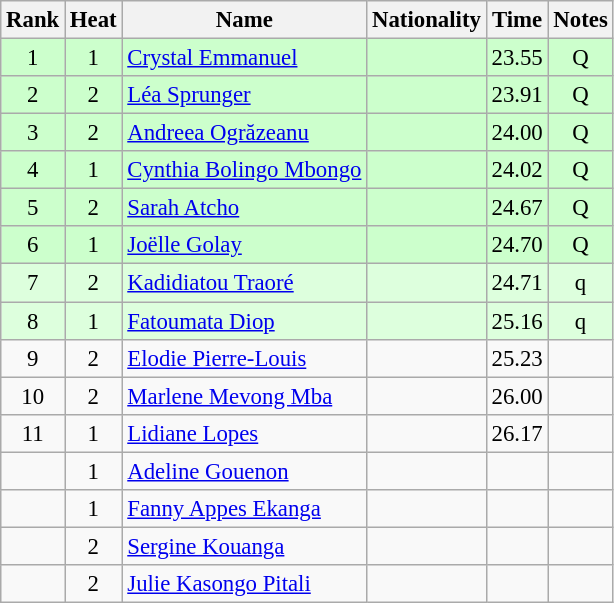<table class="wikitable sortable" style="text-align:center;font-size:95%">
<tr>
<th>Rank</th>
<th>Heat</th>
<th>Name</th>
<th>Nationality</th>
<th>Time</th>
<th>Notes</th>
</tr>
<tr bgcolor=ccffcc>
<td>1</td>
<td>1</td>
<td align=left><a href='#'>Crystal Emmanuel</a></td>
<td align=left></td>
<td>23.55</td>
<td>Q</td>
</tr>
<tr bgcolor=ccffcc>
<td>2</td>
<td>2</td>
<td align=left><a href='#'>Léa Sprunger</a></td>
<td align=left></td>
<td>23.91</td>
<td>Q</td>
</tr>
<tr bgcolor=ccffcc>
<td>3</td>
<td>2</td>
<td align=left><a href='#'>Andreea Ogrăzeanu</a></td>
<td align=left></td>
<td>24.00</td>
<td>Q</td>
</tr>
<tr bgcolor=ccffcc>
<td>4</td>
<td>1</td>
<td align=left><a href='#'>Cynthia Bolingo Mbongo</a></td>
<td align=left></td>
<td>24.02</td>
<td>Q</td>
</tr>
<tr bgcolor=ccffcc>
<td>5</td>
<td>2</td>
<td align=left><a href='#'>Sarah Atcho</a></td>
<td align=left></td>
<td>24.67</td>
<td>Q</td>
</tr>
<tr bgcolor=ccffcc>
<td>6</td>
<td>1</td>
<td align=left><a href='#'>Joëlle Golay</a></td>
<td align=left></td>
<td>24.70</td>
<td>Q</td>
</tr>
<tr bgcolor=ddffdd>
<td>7</td>
<td>2</td>
<td align=left><a href='#'>Kadidiatou Traoré</a></td>
<td align=left></td>
<td>24.71</td>
<td>q</td>
</tr>
<tr bgcolor=ddffdd>
<td>8</td>
<td>1</td>
<td align=left><a href='#'>Fatoumata Diop</a></td>
<td align=left></td>
<td>25.16</td>
<td>q</td>
</tr>
<tr>
<td>9</td>
<td>2</td>
<td align=left><a href='#'>Elodie Pierre-Louis</a></td>
<td align=left></td>
<td>25.23</td>
<td></td>
</tr>
<tr>
<td>10</td>
<td>2</td>
<td align=left><a href='#'>Marlene Mevong Mba</a></td>
<td align=left></td>
<td>26.00</td>
<td></td>
</tr>
<tr>
<td>11</td>
<td>1</td>
<td align=left><a href='#'>Lidiane Lopes</a></td>
<td align=left></td>
<td>26.17</td>
<td></td>
</tr>
<tr>
<td></td>
<td>1</td>
<td align=left><a href='#'>Adeline Gouenon</a></td>
<td align=left></td>
<td></td>
<td></td>
</tr>
<tr>
<td></td>
<td>1</td>
<td align=left><a href='#'>Fanny Appes Ekanga</a></td>
<td align=left></td>
<td></td>
<td></td>
</tr>
<tr>
<td></td>
<td>2</td>
<td align=left><a href='#'>Sergine Kouanga</a></td>
<td align=left></td>
<td></td>
<td></td>
</tr>
<tr>
<td></td>
<td>2</td>
<td align=left><a href='#'>Julie Kasongo Pitali</a></td>
<td align=left></td>
<td></td>
<td></td>
</tr>
</table>
